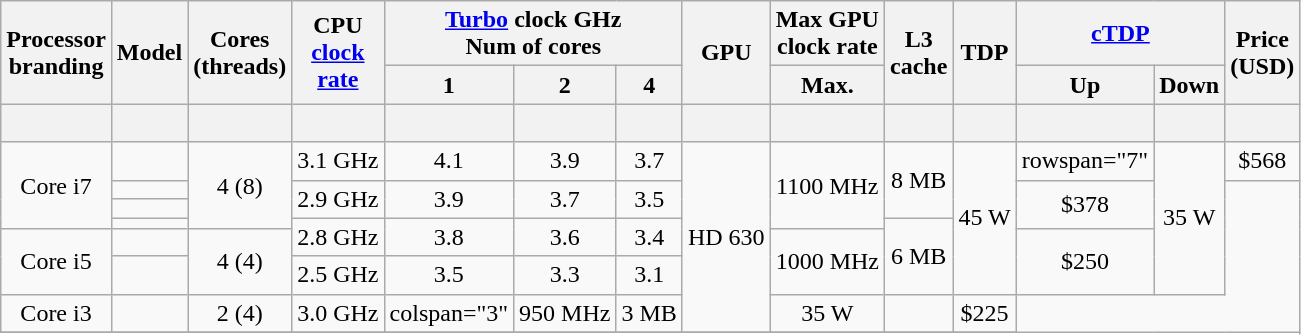<table class="wikitable sortable hover-highlight" style="text-align: center;">
<tr>
<th rowspan="2">Processor<br>branding</th>
<th rowspan="2">Model</th>
<th rowspan="2">Cores<br>(threads)</th>
<th rowspan="2">CPU<br><a href='#'>clock<br>rate</a></th>
<th colspan="3"><a href='#'>Turbo</a> clock GHz<br>Num of cores</th>
<th rowspan="2">GPU</th>
<th>Max GPU<br>clock rate</th>
<th rowspan="2">L3<br>cache</th>
<th rowspan="2">TDP</th>
<th colspan="2"><a href='#'>cTDP</a></th>
<th rowspan="2">Price<br>(USD)</th>
</tr>
<tr>
<th>1</th>
<th>2</th>
<th>4</th>
<th>Max.</th>
<th>Up</th>
<th>Down</th>
</tr>
<tr>
<th style="background-position:center"><br></th>
<th style="background-position:center"></th>
<th style="background-position:center"></th>
<th style="background-position:center"></th>
<th style="background-position:center"></th>
<th style="background-position:center"></th>
<th style="background-position:center"></th>
<th style="background-position:center"></th>
<th style="background-position:center"></th>
<th style="background-position:center"></th>
<th style="background-position:center"></th>
<th style="background-position:center"></th>
<th style="background-position:center"></th>
<th style="background-position:center"></th>
</tr>
<tr>
<td rowspan="4">Core i7</td>
<td></td>
<td rowspan="4">4 (8)</td>
<td>3.1 GHz</td>
<td>4.1</td>
<td>3.9</td>
<td>3.7</td>
<td rowspan="7">HD 630</td>
<td rowspan="4">1100 MHz</td>
<td rowspan="3">8 MB</td>
<td rowspan="6">45 W</td>
<td>rowspan="7" </td>
<td rowspan="6">35 W</td>
<td>$568</td>
</tr>
<tr>
<td></td>
<td rowspan="2">2.9 GHz</td>
<td rowspan="2">3.9</td>
<td rowspan="2">3.7</td>
<td rowspan="2">3.5</td>
<td rowspan="3">$378</td>
</tr>
<tr>
<td></td>
</tr>
<tr>
<td></td>
<td rowspan="2">2.8 GHz</td>
<td rowspan="2">3.8</td>
<td rowspan="2">3.6</td>
<td rowspan="2">3.4</td>
<td rowspan="3">6 MB</td>
</tr>
<tr>
<td rowspan="2">Core i5</td>
<td></td>
<td rowspan="2">4 (4)</td>
<td rowspan="2">1000 MHz</td>
<td rowspan="2">$250</td>
</tr>
<tr>
<td></td>
<td>2.5 GHz</td>
<td>3.5</td>
<td>3.3</td>
<td>3.1</td>
</tr>
<tr>
<td>Core i3</td>
<td></td>
<td>2 (4)</td>
<td>3.0 GHz</td>
<td>colspan="3" </td>
<td>950 MHz</td>
<td>3 MB</td>
<td>35 W</td>
<td></td>
<td>$225</td>
</tr>
<tr>
</tr>
</table>
